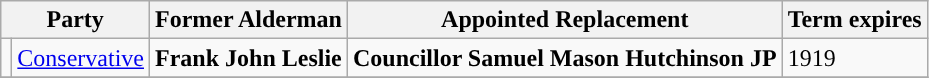<table class="wikitable">
<tr>
<th colspan="2">Party</th>
<th>Former Alderman</th>
<th>Appointed Replacement</th>
<th>Term expires</th>
</tr>
<tr>
<td style="background-color:"></td>
<td><a href='#'>Conservative</a></td>
<td><strong>Frank John Leslie</strong></td>
<td><strong>Councillor Samuel Mason Hutchinson JP</strong></td>
<td>1919</td>
</tr>
<tr>
</tr>
</table>
